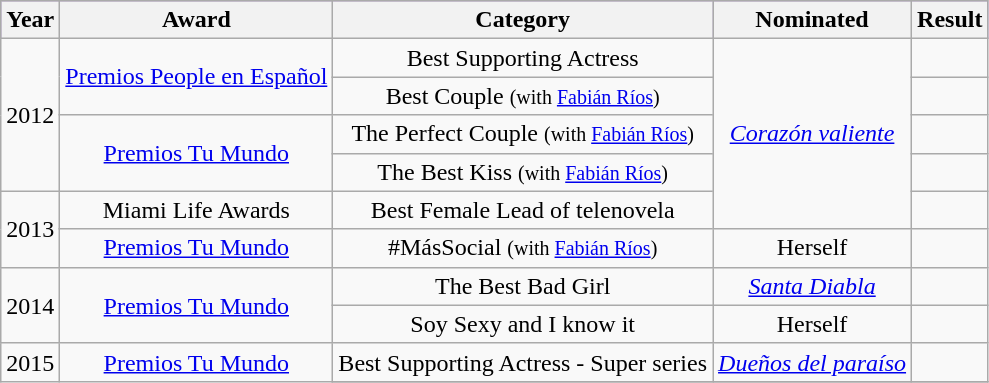<table class="wikitable plainrowheaders" style="text-align:center">
<tr style="background:#96c;">
<th scope="col">Year</th>
<th scope="col">Award</th>
<th scope="col">Category</th>
<th scope="col">Nominated</th>
<th scope="col">Result</th>
</tr>
<tr>
<td scope="row" rowspan="4">2012</td>
<td rowspan="2"><a href='#'>Premios People en Español</a></td>
<td scope="row">Best Supporting Actress</td>
<td rowspan="5"><em><a href='#'>Corazón valiente</a></em></td>
<td></td>
</tr>
<tr>
<td scope="row">Best Couple <small>(with <a href='#'>Fabián Ríos</a>)</small></td>
<td></td>
</tr>
<tr>
<td rowspan="2"><a href='#'>Premios Tu Mundo</a></td>
<td scope="row">The Perfect Couple <small>(with <a href='#'>Fabián Ríos</a>)</small></td>
<td> </td>
</tr>
<tr>
<td scope="row">The Best Kiss <small>(with <a href='#'>Fabián Ríos</a>)</small></td>
<td> </td>
</tr>
<tr>
<td scope="row" rowspan="2">2013</td>
<td rowspan="1">Miami Life Awards</td>
<td scope="row">Best Female Lead of telenovela</td>
<td></td>
</tr>
<tr>
<td rowspan="1"><a href='#'>Premios Tu Mundo</a></td>
<td scope="row">#MásSocial <small>(with <a href='#'>Fabián Ríos</a>)</small></td>
<td>Herself</td>
<td></td>
</tr>
<tr>
<td scope="row" rowspan="2">2014</td>
<td rowspan="2"><a href='#'>Premios Tu Mundo</a></td>
<td scope="row">The Best Bad Girl</td>
<td rowspan="1"><em><a href='#'>Santa Diabla</a></em></td>
<td></td>
</tr>
<tr>
<td scope="row">Soy Sexy and I know it</td>
<td>Herself</td>
<td></td>
</tr>
<tr>
<td scope="row" rowspan="2">2015</td>
<td rowspan="2"><a href='#'>Premios Tu Mundo</a></td>
<td scope="row">Best Supporting Actress - Super series</td>
<td rowspan="1"><em><a href='#'>Dueños del paraíso</a></em></td>
<td></td>
</tr>
<tr>
</tr>
</table>
